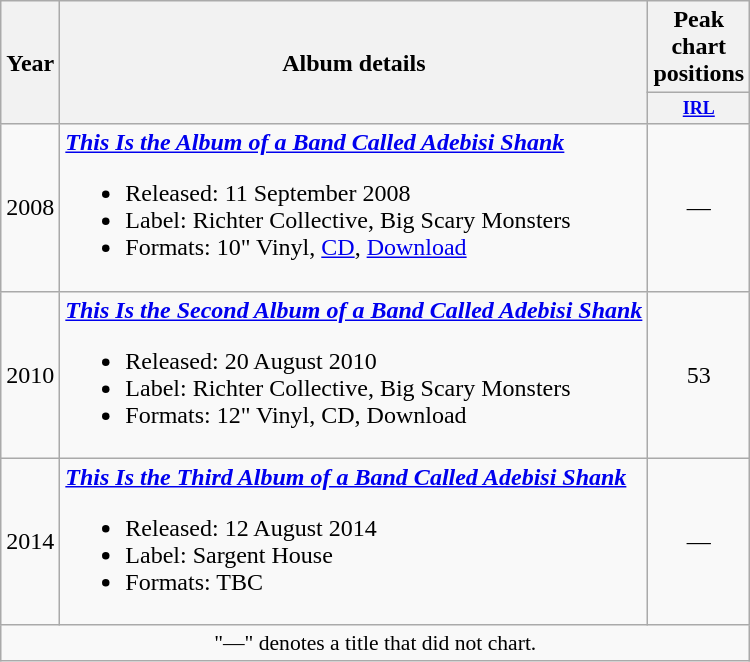<table class="wikitable" style=text-align:center;>
<tr>
<th rowspan="2">Year</th>
<th rowspan="2">Album details</th>
<th>Peak chart positions</th>
</tr>
<tr>
<th style="width:4em;font-size:75%"><a href='#'>IRL</a><br></th>
</tr>
<tr>
<td>2008</td>
<td align="left"><strong><em><a href='#'>This Is the Album of a Band Called Adebisi Shank</a></em></strong><br><ul><li>Released: 11 September 2008</li><li>Label: Richter Collective, Big Scary Monsters</li><li>Formats: 10" Vinyl, <a href='#'>CD</a>, <a href='#'>Download</a></li></ul></td>
<td>—</td>
</tr>
<tr>
<td>2010</td>
<td align="left"><strong><em><a href='#'>This Is the Second Album of a Band Called Adebisi Shank</a></em></strong><br><ul><li>Released: 20 August 2010</li><li>Label: Richter Collective, Big Scary Monsters</li><li>Formats: 12" Vinyl, CD, Download</li></ul></td>
<td>53</td>
</tr>
<tr>
<td>2014</td>
<td align="left"><strong><em><a href='#'>This Is the Third Album of a Band Called Adebisi Shank</a></em></strong><br><ul><li>Released: 12 August 2014</li><li>Label: Sargent House</li><li>Formats: TBC</li></ul></td>
<td>—</td>
</tr>
<tr>
<td colspan="3" style="font-size:90%">"—" denotes a title that did not chart.</td>
</tr>
</table>
